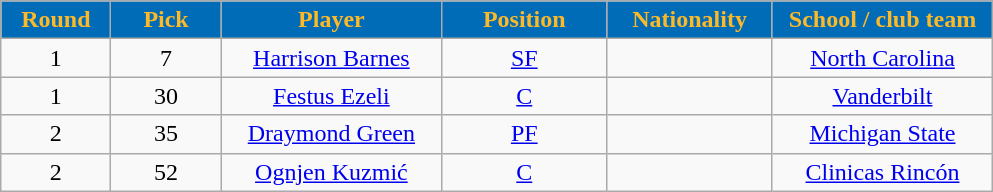<table class="wikitable sortable sortable">
<tr>
<th style="background:#006bb6; color:#fdb927; width:10%;">Round</th>
<th style="background:#006bb6; color:#fdb927; width:10%;">Pick</th>
<th style="background:#006bb6; color:#fdb927; width:20%;">Player</th>
<th style="background:#006bb6; color:#fdb927; width:15%;">Position</th>
<th style="background:#006bb6; color:#fdb927; width:15%;">Nationality</th>
<th style="background:#006bb6; color:#fdb927; width:20%;">School / club team</th>
</tr>
<tr style="text-align: center">
<td>1</td>
<td>7</td>
<td><a href='#'>Harrison Barnes</a></td>
<td><a href='#'>SF</a></td>
<td></td>
<td><a href='#'>North Carolina</a></td>
</tr>
<tr style="text-align: center">
<td>1</td>
<td>30</td>
<td><a href='#'>Festus Ezeli</a></td>
<td><a href='#'>C</a></td>
<td></td>
<td><a href='#'>Vanderbilt</a></td>
</tr>
<tr style="text-align: center">
<td>2</td>
<td>35</td>
<td><a href='#'>Draymond Green</a></td>
<td><a href='#'>PF</a></td>
<td></td>
<td><a href='#'>Michigan State</a></td>
</tr>
<tr style="text-align: center">
<td>2</td>
<td>52</td>
<td><a href='#'>Ognjen Kuzmić</a></td>
<td><a href='#'>C</a></td>
<td></td>
<td> <a href='#'>Clinicas Rincón</a></td>
</tr>
</table>
